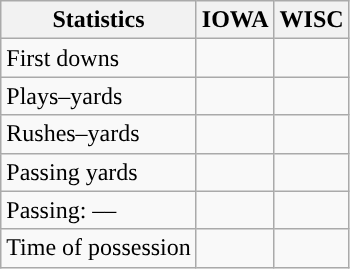<table class="wikitable" style="float:left">
<tr>
<th>Statistics</th>
<th>IOWA</th>
<th>WISC</th>
</tr>
<tr>
<td>First downs</td>
<td></td>
<td></td>
</tr>
<tr>
<td>Plays–yards</td>
<td></td>
<td></td>
</tr>
<tr>
<td>Rushes–yards</td>
<td></td>
<td></td>
</tr>
<tr>
<td>Passing yards</td>
<td></td>
<td></td>
</tr>
<tr>
<td>Passing: ––</td>
<td></td>
<td></td>
</tr>
<tr>
<td>Time of possession</td>
<td></td>
<td></td>
</tr>
</table>
